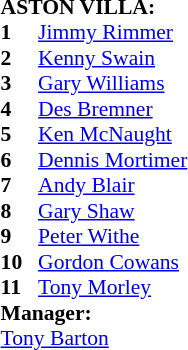<table style="font-size: 90%" cellspacing="0" cellpadding="0" align=center>
<tr>
<td colspan="4"><strong>ASTON VILLA:</strong></td>
</tr>
<tr>
<th width="25"></th>
</tr>
<tr>
<td><strong>1</strong></td>
<td> <a href='#'>Jimmy Rimmer</a></td>
</tr>
<tr>
<td><strong>2</strong></td>
<td> <a href='#'>Kenny Swain</a></td>
</tr>
<tr>
<td><strong>3</strong></td>
<td> <a href='#'>Gary Williams</a></td>
</tr>
<tr>
<td><strong>4</strong></td>
<td> <a href='#'>Des Bremner</a></td>
</tr>
<tr>
<td><strong>5</strong></td>
<td> <a href='#'>Ken McNaught</a></td>
</tr>
<tr>
<td><strong>6</strong></td>
<td> <a href='#'>Dennis Mortimer</a></td>
</tr>
<tr>
<td><strong>7</strong></td>
<td> <a href='#'>Andy Blair</a></td>
</tr>
<tr>
<td><strong>8</strong></td>
<td> <a href='#'>Gary Shaw</a></td>
</tr>
<tr>
<td><strong>9</strong></td>
<td> <a href='#'>Peter Withe</a></td>
</tr>
<tr>
<td><strong>10</strong></td>
<td> <a href='#'>Gordon Cowans</a></td>
</tr>
<tr>
<td><strong>11</strong></td>
<td> <a href='#'>Tony Morley</a></td>
</tr>
<tr>
<td colspan=4><strong>Manager:</strong></td>
</tr>
<tr>
<td colspan="4"> <a href='#'>Tony Barton</a></td>
</tr>
</table>
